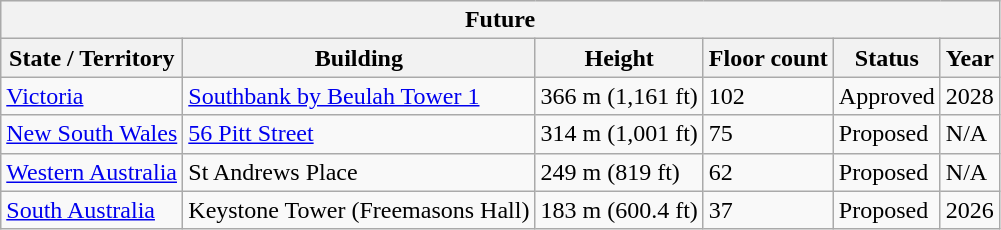<table class="wikitable sortable">
<tr style="background: #ececec;">
<th colspan="6">Future</th>
</tr>
<tr>
<th>State / Territory</th>
<th>Building</th>
<th>Height</th>
<th>Floor count</th>
<th>Status</th>
<th>Year</th>
</tr>
<tr>
<td><a href='#'>Victoria</a></td>
<td><a href='#'>Southbank by Beulah Tower 1</a></td>
<td>366 m (1,161 ft)</td>
<td>102</td>
<td>Approved</td>
<td>2028</td>
</tr>
<tr>
<td><a href='#'>New South Wales</a></td>
<td><a href='#'>56 Pitt Street</a></td>
<td>314 m (1,001 ft)</td>
<td>75</td>
<td>Proposed</td>
<td>N/A</td>
</tr>
<tr>
<td><a href='#'>Western Australia</a></td>
<td>St Andrews Place</td>
<td>249 m (819 ft)</td>
<td>62</td>
<td>Proposed</td>
<td>N/A</td>
</tr>
<tr>
<td><a href='#'>South Australia</a></td>
<td>Keystone Tower (Freemasons Hall)</td>
<td>183 m (600.4 ft)</td>
<td>37</td>
<td>Proposed</td>
<td>2026</td>
</tr>
</table>
